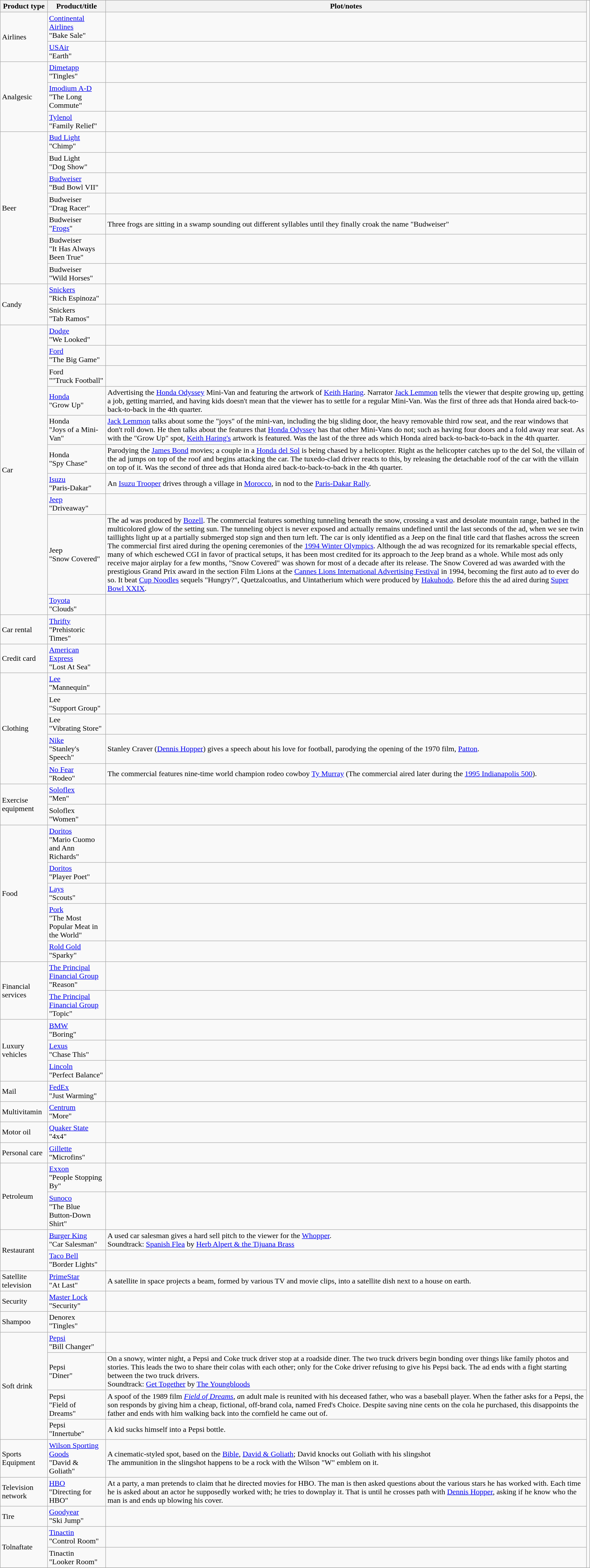<table class="wikitable">
<tr>
<th>Product type</th>
<th>Product/title</th>
<th>Plot/notes</th>
</tr>
<tr>
<td rowspan="2"">Airlines</td>
<td><a href='#'>Continental Airlines</a><br>"Bake Sale"</td>
<td></td>
</tr>
<tr>
<td><a href='#'>USAir</a><br>"Earth"</td>
<td></td>
</tr>
<tr>
<td rowspan="3"">Analgesic</td>
<td><a href='#'>Dimetapp</a><br>"Tingles"</td>
<td></td>
</tr>
<tr>
<td><a href='#'>Imodium A-D</a><br>"The Long Commute"</td>
<td></td>
</tr>
<tr>
<td><a href='#'>Tylenol</a><br>"Family Relief"</td>
<td></td>
</tr>
<tr>
<td rowspan="7"">Beer</td>
<td><a href='#'>Bud Light</a><br>"Chimp"</td>
<td></td>
</tr>
<tr>
<td>Bud Light<br>"Dog Show"</td>
<td></td>
</tr>
<tr>
<td><a href='#'>Budweiser</a><br>"Bud Bowl VII"</td>
<td></td>
</tr>
<tr>
<td>Budweiser<br>"Drag Racer"</td>
<td></td>
</tr>
<tr>
<td>Budweiser<br>"<a href='#'>Frogs</a>"</td>
<td>Three frogs are sitting in a swamp sounding out different syllables until they finally croak the name "Budweiser"</td>
</tr>
<tr>
<td>Budweiser<br>"It Has Always Been True"</td>
<td></td>
</tr>
<tr>
<td>Budweiser<br>"Wild Horses"</td>
<td></td>
</tr>
<tr>
<td rowspan="2">Candy</td>
<td><a href='#'>Snickers</a><br>"Rich Espinoza"</td>
<td></td>
</tr>
<tr>
<td>Snickers<br>"Tab Ramos"</td>
<td></td>
</tr>
<tr>
<td rowspan=10"">Car</td>
<td><a href='#'>Dodge</a><br>"We Looked"</td>
<td></td>
</tr>
<tr>
<td><a href='#'>Ford</a><br>"The Big Game"</td>
<td></td>
</tr>
<tr>
<td>Ford<br>""Truck Football"</td>
<td></td>
</tr>
<tr>
<td><a href='#'>Honda</a><br>"Grow Up"</td>
<td>Advertising the <a href='#'>Honda Odyssey</a> Mini-Van and featuring the artwork of <a href='#'>Keith Haring</a>. Narrator <a href='#'>Jack Lemmon</a> tells the viewer that despite growing up, getting a job, getting married, and having kids doesn't mean that the viewer has to settle for a regular Mini-Van. Was the first of three ads that Honda aired back-to-back-to-back in the 4th quarter.</td>
</tr>
<tr>
<td>Honda<br>"Joys of a Mini-Van"</td>
<td><a href='#'>Jack Lemmon</a> talks about some the "joys" of the mini-van, including the big sliding door, the heavy removable third row seat, and the rear windows that don't roll down. He then talks about the features that <a href='#'>Honda Odyssey</a> has that other Mini-Vans do not; such as having four doors and a fold away rear seat. As with the "Grow Up" spot, <a href='#'>Keith Haring's</a> artwork is featured. Was the last of the three ads which Honda aired back-to-back-to-back in the 4th quarter.</td>
</tr>
<tr>
<td>Honda<br>"Spy Chase"</td>
<td>Parodying the <a href='#'>James Bond</a> movies; a couple in a <a href='#'>Honda del Sol</a> is being chased by a helicopter. Right as the helicopter catches up to the del Sol, the villain of the ad jumps on top of the roof and begins attacking the car. The tuxedo-clad driver reacts to this, by releasing the detachable roof of the car with the villain on top of it. Was the second of three ads that Honda aired back-to-back-to-back in the 4th quarter.</td>
</tr>
<tr>
<td><a href='#'>Isuzu</a><br>"Paris-Dakar"</td>
<td>An <a href='#'>Isuzu Trooper</a> drives through a village in <a href='#'>Morocco</a>, in nod to the <a href='#'>Paris-Dakar Rally</a>.</td>
</tr>
<tr>
<td><a href='#'>Jeep</a><br>"Driveaway"</td>
<td></td>
</tr>
<tr>
<td>Jeep<br>"Snow Covered"</td>
<td>The ad was produced by <a href='#'>Bozell</a>. The commercial features something tunneling beneath the snow, crossing a vast and desolate mountain range, bathed in the multicolored glow of the setting sun. The tunneling object is never exposed and actually remains undefined until the last seconds of the ad, when we see twin taillights light up at a partially submerged stop sign and then turn left. The car is only identified as a Jeep on the final title card that flashes across the screen<br>The commercial first aired during the opening ceremonies of the <a href='#'>1994 Winter Olympics</a>. Although the ad was recognized for its remarkable special effects, many of which eschewed CGI in favor of practical setups, it has been most credited for its approach to the Jeep brand as a whole. While most ads only receive major airplay for a few months, "Snow Covered" was shown for most of a decade after its release. The Snow Covered ad was awarded with the prestigious Grand Prix award in the section Film Lions at the <a href='#'>Cannes Lions International Advertising Festival</a> in 1994, becoming the first auto ad to ever do so. It beat <a href='#'>Cup Noodles</a> sequels "Hungry?", Quetzalcoatlus, and Uintatherium which were produced by <a href='#'>Hakuhodo</a>. Before this the ad aired during <a href='#'>Super Bowl XXIX</a>.</td>
</tr>
<tr>
<td><a href='#'>Toyota</a><br>"Clouds"</td>
<td></td>
<td></td>
</tr>
<tr>
<td>Car rental</td>
<td><a href='#'>Thrifty</a><br>"Prehistoric Times"</td>
<td></td>
</tr>
<tr>
<td>Credit card</td>
<td><a href='#'>American Express</a><br>"Lost At Sea"</td>
<td></td>
</tr>
<tr>
<td rowspan="5">Clothing</td>
<td><a href='#'>Lee</a><br>"Mannequin"</td>
<td></td>
</tr>
<tr>
<td>Lee<br>"Support Group"</td>
<td></td>
</tr>
<tr>
<td>Lee<br>"Vibrating Store"</td>
<td></td>
</tr>
<tr>
<td><a href='#'>Nike</a><br>"Stanley's Speech"</td>
<td>Stanley Craver (<a href='#'>Dennis Hopper</a>) gives a speech about his love for football, parodying the opening of the 1970 film, <a href='#'>Patton</a>.</td>
</tr>
<tr>
<td><a href='#'>No Fear</a><br>"Rodeo"</td>
<td>The commercial features nine-time world champion rodeo cowboy <a href='#'>Ty Murray</a> (The commercial aired later during the <a href='#'>1995 Indianapolis 500</a>).</td>
</tr>
<tr>
<td rowspan=2"">Exercise equipment</td>
<td><a href='#'>Soloflex</a><br>"Men"</td>
<td></td>
</tr>
<tr>
<td>Soloflex<br>"Women"</td>
<td></td>
</tr>
<tr>
<td rowspan="5"">Food</td>
<td><a href='#'>Doritos</a><br>"Mario Cuomo and Ann Richards"</td>
<td></td>
</tr>
<tr>
<td><a href='#'>Doritos</a><br>"Player Poet"</td>
<td></td>
</tr>
<tr>
<td><a href='#'>Lays</a><br>"Scouts"</td>
<td></td>
</tr>
<tr>
<td><a href='#'>Pork</a><br>"The Most Popular Meat in the World"</td>
<td></td>
</tr>
<tr>
<td><a href='#'>Rold Gold</a><br>"Sparky"</td>
<td></td>
</tr>
<tr>
<td rowspan="2"">Financial services</td>
<td><a href='#'>The Principal Financial Group</a><br>"Reason"</td>
<td></td>
</tr>
<tr>
<td><a href='#'>The Principal Financial Group</a><br>"Topic"</td>
<td></td>
</tr>
<tr>
<td rowspan="3"">Luxury vehicles</td>
<td><a href='#'>BMW</a><br>"Boring"</td>
<td></td>
</tr>
<tr>
<td><a href='#'>Lexus</a><br>"Chase This"</td>
<td></td>
</tr>
<tr>
<td><a href='#'>Lincoln</a><br>"Perfect Balance"</td>
<td></td>
</tr>
<tr>
<td>Mail</td>
<td><a href='#'>FedEx</a><br>"Just Warming"</td>
<td></td>
</tr>
<tr>
<td>Multivitamin</td>
<td><a href='#'>Centrum</a><br>"More"</td>
<td></td>
</tr>
<tr>
<td>Motor oil</td>
<td><a href='#'>Quaker State</a><br>"4x4"</td>
<td></td>
</tr>
<tr>
<td>Personal care</td>
<td><a href='#'>Gillette</a><br>"Microfins"</td>
<td></td>
</tr>
<tr>
<td rowspan="2"">Petroleum</td>
<td><a href='#'>Exxon</a><br>"People Stopping By"</td>
<td></td>
</tr>
<tr>
<td><a href='#'>Sunoco</a><br>"The Blue Button-Down Shirt"</td>
<td></td>
</tr>
<tr>
<td rowspan="2">Restaurant</td>
<td><a href='#'>Burger King</a><br>"Car Salesman"</td>
<td>A used car salesman gives a hard sell pitch to the viewer for the <a href='#'>Whopper</a>.<br>Soundtrack: <a href='#'>Spanish Flea</a> by <a href='#'>Herb Alpert & the Tijuana Brass</a></td>
</tr>
<tr>
<td><a href='#'>Taco Bell</a><br>"Border Lights"</td>
<td></td>
</tr>
<tr>
<td>Satellite television</td>
<td><a href='#'>PrimeStar</a><br>"At Last"</td>
<td>A satellite in space projects a beam, formed by various TV and movie clips, into a satellite dish next to a house on earth.</td>
</tr>
<tr>
<td>Security</td>
<td><a href='#'>Master Lock</a><br>"Security"</td>
<td></td>
</tr>
<tr>
<td>Shampoo</td>
<td>Denorex<br>"Tingles"</td>
<td></td>
</tr>
<tr>
<td rowspan="4">Soft drink</td>
<td><a href='#'>Pepsi</a><br>"Bill Changer"</td>
<td></td>
</tr>
<tr>
<td>Pepsi<br>"Diner"</td>
<td>On a snowy, winter night, a Pepsi and Coke truck driver stop at a roadside diner. The two truck drivers begin bonding over things like family photos and stories. This leads the two to share their colas with each other; only for the Coke driver refusing to give his Pepsi back. The ad ends with a fight starting between the two truck drivers.<br>Soundtrack: <a href='#'>Get Together</a> by <a href='#'>The Youngbloods</a></td>
</tr>
<tr>
<td>Pepsi<br>"Field of Dreams"</td>
<td>A spoof of the 1989 film <em><a href='#'>Field of Dreams</a>, a</em>n adult male is reunited with his deceased father, who was a baseball player. When the father asks for a Pepsi, the son responds by giving him a cheap, fictional, off-brand cola, named Fred's Choice. Despite saving nine cents on the cola he purchased, this disappoints the father and ends with him walking back into the cornfield he came out of.</td>
</tr>
<tr>
<td>Pepsi<br>"Innertube"</td>
<td>A kid sucks himself into a Pepsi bottle.</td>
</tr>
<tr>
<td>Sports Equipment</td>
<td><a href='#'>Wilson Sporting Goods</a><br>"David & Goliath"</td>
<td>A cinematic-styled spot, based on the <a href='#'>Bible</a>, <a href='#'>David & Goliath</a>; David knocks out Goliath with his slingshot<br>The ammunition in the slingshot happens to be a rock with the Wilson "W" emblem on it.</td>
</tr>
<tr>
<td>Television network</td>
<td><a href='#'>HBO</a><br>"Directing for HBO"</td>
<td>At a party, a man pretends to claim that he directed movies for HBO. The man is then asked questions about the various stars he has worked with. Each time he is asked about an actor he supposedly worked with; he tries to downplay it. That is until he crosses path with <a href='#'>Dennis Hopper</a>, asking if he know who the man is and ends up blowing his cover.</td>
</tr>
<tr>
<td>Tire</td>
<td><a href='#'>Goodyear</a><br>"Ski Jump"</td>
<td></td>
</tr>
<tr>
<td rowspan="2"">Tolnaftate</td>
<td><a href='#'>Tinactin</a><br>"Control Room"</td>
<td></td>
</tr>
<tr>
<td>Tinactin<br>"Looker Room"</td>
<td></td>
</tr>
<tr>
</tr>
</table>
